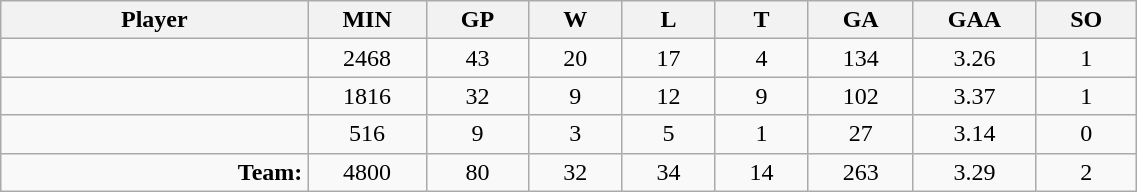<table class="wikitable sortable" width="60%">
<tr>
<th bgcolor="#DDDDFF" width="10%">Player</th>
<th width="3%" bgcolor="#DDDDFF" title="Minutes played">MIN</th>
<th width="3%" bgcolor="#DDDDFF" title="Games played in">GP</th>
<th width="3%" bgcolor="#DDDDFF" title="Wins">W</th>
<th width="3%" bgcolor="#DDDDFF"title="Losses">L</th>
<th width="3%" bgcolor="#DDDDFF" title="Ties">T</th>
<th width="3%" bgcolor="#DDDDFF" title="Goals against">GA</th>
<th width="3%" bgcolor="#DDDDFF" title="Goals against average">GAA</th>
<th width="3%" bgcolor="#DDDDFF"title="Shut-outs">SO</th>
</tr>
<tr align="center">
<td align="right"></td>
<td>2468</td>
<td>43</td>
<td>20</td>
<td>17</td>
<td>4</td>
<td>134</td>
<td>3.26</td>
<td>1</td>
</tr>
<tr align="center">
<td align="right"></td>
<td>1816</td>
<td>32</td>
<td>9</td>
<td>12</td>
<td>9</td>
<td>102</td>
<td>3.37</td>
<td>1</td>
</tr>
<tr align="center">
<td align="right"></td>
<td>516</td>
<td>9</td>
<td>3</td>
<td>5</td>
<td>1</td>
<td>27</td>
<td>3.14</td>
<td>0</td>
</tr>
<tr align="center">
<td align="right"><strong>Team:</strong></td>
<td>4800</td>
<td>80</td>
<td>32</td>
<td>34</td>
<td>14</td>
<td>263</td>
<td>3.29</td>
<td>2</td>
</tr>
</table>
